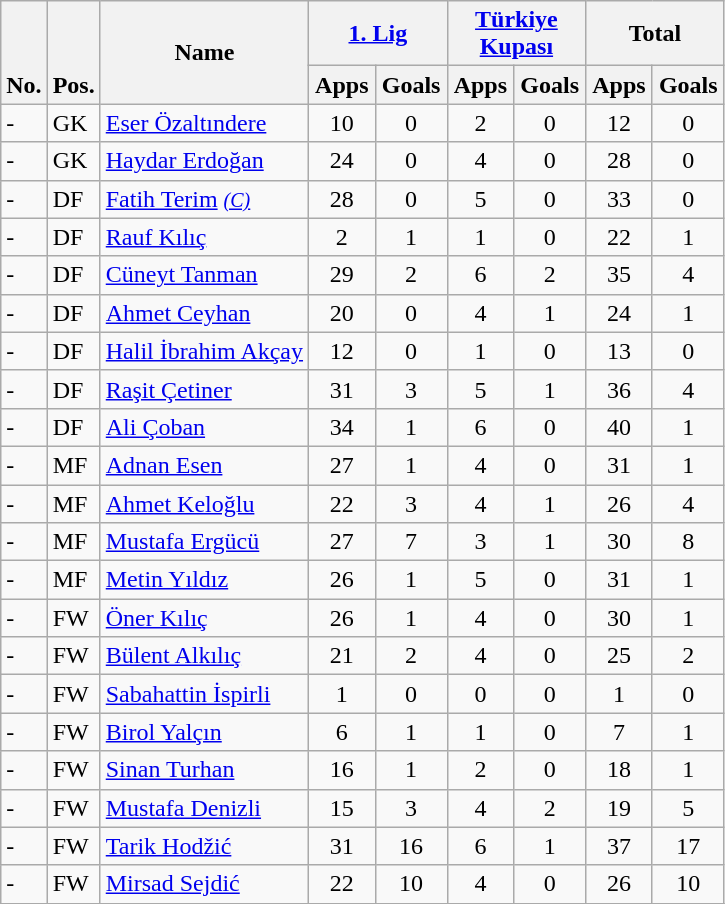<table class="wikitable" style="text-align:center">
<tr>
<th rowspan="2" valign="bottom">No.</th>
<th rowspan="2" valign="bottom">Pos.</th>
<th rowspan="2">Name</th>
<th colspan="2" width="85"><a href='#'>1. Lig</a></th>
<th colspan="2" width="85"><a href='#'>Türkiye Kupası</a></th>
<th colspan="2" width="85">Total</th>
</tr>
<tr>
<th>Apps</th>
<th>Goals</th>
<th>Apps</th>
<th>Goals</th>
<th>Apps</th>
<th>Goals</th>
</tr>
<tr>
<td align="left">-</td>
<td align="left">GK</td>
<td align="left"> <a href='#'>Eser Özaltındere</a></td>
<td>10</td>
<td>0</td>
<td>2</td>
<td>0</td>
<td>12</td>
<td>0</td>
</tr>
<tr>
<td align="left">-</td>
<td align="left">GK</td>
<td align="left"> <a href='#'>Haydar Erdoğan</a></td>
<td>24</td>
<td>0</td>
<td>4</td>
<td>0</td>
<td>28</td>
<td>0</td>
</tr>
<tr>
<td align="left">-</td>
<td align="left">DF</td>
<td align="left"> <a href='#'>Fatih Terim</a> <small><em><a href='#'>(C)</a></em></small></td>
<td>28</td>
<td>0</td>
<td>5</td>
<td>0</td>
<td>33</td>
<td>0</td>
</tr>
<tr>
<td align="left">-</td>
<td align="left">DF</td>
<td align="left"> <a href='#'>Rauf Kılıç</a></td>
<td>2</td>
<td>1</td>
<td>1</td>
<td>0</td>
<td>22</td>
<td>1</td>
</tr>
<tr>
<td align="left">-</td>
<td align="left">DF</td>
<td align="left"> <a href='#'>Cüneyt Tanman</a></td>
<td>29</td>
<td>2</td>
<td>6</td>
<td>2</td>
<td>35</td>
<td>4</td>
</tr>
<tr>
<td align="left">-</td>
<td align="left">DF</td>
<td align="left"> <a href='#'>Ahmet Ceyhan</a></td>
<td>20</td>
<td>0</td>
<td>4</td>
<td>1</td>
<td>24</td>
<td>1</td>
</tr>
<tr>
<td align="left">-</td>
<td align="left">DF</td>
<td align="left"> <a href='#'>Halil İbrahim Akçay</a></td>
<td>12</td>
<td>0</td>
<td>1</td>
<td>0</td>
<td>13</td>
<td>0</td>
</tr>
<tr>
<td align="left">-</td>
<td align="left">DF</td>
<td align="left"> <a href='#'>Raşit Çetiner</a></td>
<td>31</td>
<td>3</td>
<td>5</td>
<td>1</td>
<td>36</td>
<td>4</td>
</tr>
<tr>
<td align="left">-</td>
<td align="left">DF</td>
<td align="left"> <a href='#'>Ali Çoban</a></td>
<td>34</td>
<td>1</td>
<td>6</td>
<td>0</td>
<td>40</td>
<td>1</td>
</tr>
<tr>
<td align="left">-</td>
<td align="left">MF</td>
<td align="left"> <a href='#'>Adnan Esen</a></td>
<td>27</td>
<td>1</td>
<td>4</td>
<td>0</td>
<td>31</td>
<td>1</td>
</tr>
<tr>
<td align="left">-</td>
<td align="left">MF</td>
<td align="left"> <a href='#'>Ahmet Keloğlu</a></td>
<td>22</td>
<td>3</td>
<td>4</td>
<td>1</td>
<td>26</td>
<td>4</td>
</tr>
<tr>
<td align="left">-</td>
<td align="left">MF</td>
<td align="left"> <a href='#'>Mustafa Ergücü</a></td>
<td>27</td>
<td>7</td>
<td>3</td>
<td>1</td>
<td>30</td>
<td>8</td>
</tr>
<tr>
<td align="left">-</td>
<td align="left">MF</td>
<td align="left"> <a href='#'>Metin Yıldız</a></td>
<td>26</td>
<td>1</td>
<td>5</td>
<td>0</td>
<td>31</td>
<td>1</td>
</tr>
<tr>
<td align="left">-</td>
<td align="left">FW</td>
<td align="left"> <a href='#'>Öner Kılıç</a></td>
<td>26</td>
<td>1</td>
<td>4</td>
<td>0</td>
<td>30</td>
<td>1</td>
</tr>
<tr>
<td align="left">-</td>
<td align="left">FW</td>
<td align="left"> <a href='#'>Bülent Alkılıç</a></td>
<td>21</td>
<td>2</td>
<td>4</td>
<td>0</td>
<td>25</td>
<td>2</td>
</tr>
<tr>
<td align="left">-</td>
<td align="left">FW</td>
<td align="left"> <a href='#'>Sabahattin İspirli</a></td>
<td>1</td>
<td>0</td>
<td>0</td>
<td>0</td>
<td>1</td>
<td>0</td>
</tr>
<tr>
<td align="left">-</td>
<td align="left">FW</td>
<td align="left"> <a href='#'>Birol Yalçın</a></td>
<td>6</td>
<td>1</td>
<td>1</td>
<td>0</td>
<td>7</td>
<td>1</td>
</tr>
<tr>
<td align="left">-</td>
<td align="left">FW</td>
<td align="left"> <a href='#'>Sinan Turhan</a></td>
<td>16</td>
<td>1</td>
<td>2</td>
<td>0</td>
<td>18</td>
<td>1</td>
</tr>
<tr>
<td align="left">-</td>
<td align="left">FW</td>
<td align="left"> <a href='#'>Mustafa Denizli</a></td>
<td>15</td>
<td>3</td>
<td>4</td>
<td>2</td>
<td>19</td>
<td>5</td>
</tr>
<tr>
<td align="left">-</td>
<td align="left">FW</td>
<td align="left"> <a href='#'>Tarik Hodžić</a></td>
<td>31</td>
<td>16</td>
<td>6</td>
<td>1</td>
<td>37</td>
<td>17</td>
</tr>
<tr>
<td align="left">-</td>
<td align="left">FW</td>
<td align="left"> <a href='#'>Mirsad Sejdić</a></td>
<td>22</td>
<td>10</td>
<td>4</td>
<td>0</td>
<td>26</td>
<td>10</td>
</tr>
<tr>
</tr>
</table>
